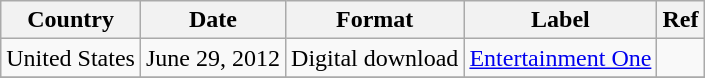<table class="wikitable">
<tr>
<th>Country</th>
<th>Date</th>
<th>Format</th>
<th>Label</th>
<th>Ref</th>
</tr>
<tr>
<td>United States</td>
<td rowspan="1">June 29, 2012</td>
<td rowspan="1">Digital download</td>
<td rowspan="1"><a href='#'>Entertainment One</a></td>
<td></td>
</tr>
<tr>
</tr>
</table>
